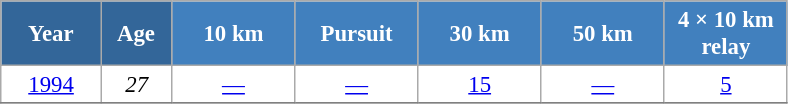<table class="wikitable" style="font-size:95%; text-align:center; border:grey solid 1px; border-collapse:collapse; background:#ffffff;">
<tr>
<th style="background-color:#369; color:white; width:60px;"> Year </th>
<th style="background-color:#369; color:white; width:40px;"> Age </th>
<th style="background-color:#4180be; color:white; width:75px;"> 10 km </th>
<th style="background-color:#4180be; color:white; width:75px;"> Pursuit </th>
<th style="background-color:#4180be; color:white; width:75px;"> 30 km </th>
<th style="background-color:#4180be; color:white; width:75px;"> 50 km </th>
<th style="background-color:#4180be; color:white; width:75px;"> 4 × 10 km <br> relay </th>
</tr>
<tr>
<td><a href='#'>1994</a></td>
<td><em>27</em></td>
<td><a href='#'>—</a></td>
<td><a href='#'>—</a></td>
<td><a href='#'>15</a></td>
<td><a href='#'>—</a></td>
<td><a href='#'>5</a></td>
</tr>
<tr>
</tr>
</table>
